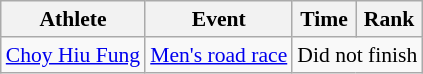<table class=wikitable style=font-size:90%;text-align:center>
<tr>
<th>Athlete</th>
<th>Event</th>
<th>Time</th>
<th>Rank</th>
</tr>
<tr>
<td align=left><a href='#'>Choy Hiu Fung</a></td>
<td align=rite><a href='#'>Men's road race</a></td>
<td colspan=2>Did not finish</td>
</tr>
</table>
